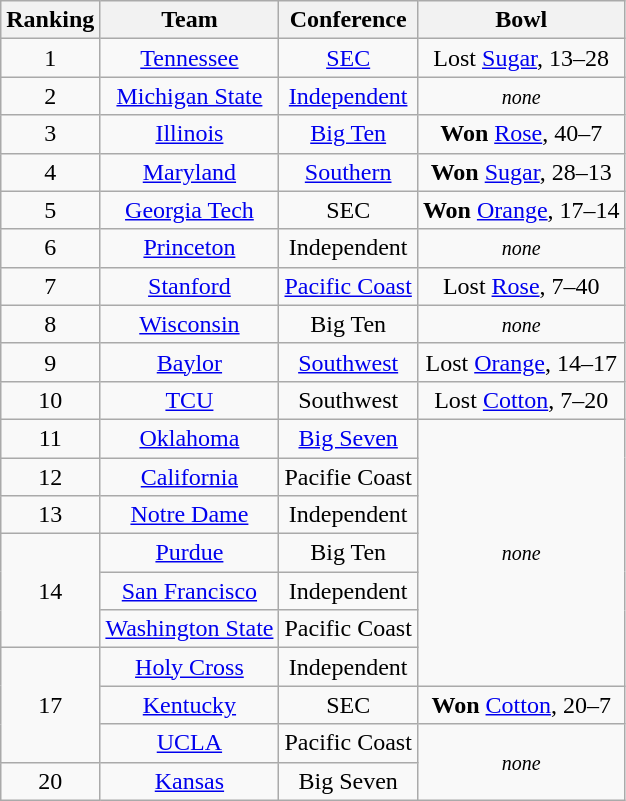<table class=wikitable style="text-align:center">
<tr>
<th>Ranking</th>
<th>Team</th>
<th>Conference</th>
<th>Bowl</th>
</tr>
<tr>
<td>1</td>
<td><a href='#'>Tennessee</a></td>
<td><a href='#'>SEC</a></td>
<td>Lost <a href='#'>Sugar</a>, 13–28</td>
</tr>
<tr>
<td>2</td>
<td><a href='#'>Michigan State</a></td>
<td><a href='#'>Independent</a></td>
<td><small><em>none</em></small></td>
</tr>
<tr>
<td>3</td>
<td><a href='#'>Illinois</a></td>
<td><a href='#'>Big Ten</a></td>
<td><strong>Won</strong> <a href='#'>Rose</a>, 40–7</td>
</tr>
<tr>
<td>4</td>
<td><a href='#'>Maryland</a></td>
<td><a href='#'>Southern</a></td>
<td><strong>Won</strong> <a href='#'>Sugar</a>, 28–13</td>
</tr>
<tr>
<td>5</td>
<td><a href='#'>Georgia Tech</a></td>
<td>SEC</td>
<td><strong>Won</strong> <a href='#'>Orange</a>, 17–14</td>
</tr>
<tr>
<td>6</td>
<td><a href='#'>Princeton</a></td>
<td>Independent</td>
<td><small><em>none</em></small></td>
</tr>
<tr>
<td>7</td>
<td><a href='#'>Stanford</a></td>
<td><a href='#'>Pacific Coast</a></td>
<td>Lost <a href='#'>Rose</a>, 7–40</td>
</tr>
<tr>
<td>8</td>
<td><a href='#'>Wisconsin</a></td>
<td>Big Ten</td>
<td><small><em>none</em></small></td>
</tr>
<tr>
<td>9</td>
<td><a href='#'>Baylor</a></td>
<td><a href='#'>Southwest</a></td>
<td>Lost <a href='#'>Orange</a>, 14–17</td>
</tr>
<tr>
<td>10</td>
<td><a href='#'>TCU</a></td>
<td>Southwest</td>
<td>Lost <a href='#'>Cotton</a>, 7–20</td>
</tr>
<tr>
<td>11</td>
<td><a href='#'>Oklahoma</a></td>
<td><a href='#'>Big Seven</a></td>
<td rowspan=7><small><em>none</em></small></td>
</tr>
<tr>
<td>12</td>
<td><a href='#'>California</a></td>
<td>Pacifie Coast</td>
</tr>
<tr>
<td>13</td>
<td><a href='#'>Notre Dame</a></td>
<td>Independent</td>
</tr>
<tr>
<td rowspan=3>14</td>
<td><a href='#'>Purdue</a></td>
<td>Big Ten</td>
</tr>
<tr>
<td><a href='#'>San Francisco</a></td>
<td>Independent</td>
</tr>
<tr>
<td><a href='#'>Washington State</a></td>
<td>Pacific Coast</td>
</tr>
<tr>
<td rowspan=3>17</td>
<td><a href='#'>Holy Cross</a></td>
<td>Independent</td>
</tr>
<tr>
<td><a href='#'>Kentucky</a></td>
<td>SEC</td>
<td><strong>Won</strong> <a href='#'>Cotton</a>, 20–7</td>
</tr>
<tr>
<td><a href='#'>UCLA</a></td>
<td>Pacific Coast</td>
<td rowspan=2><small><em>none</em></small></td>
</tr>
<tr>
<td>20</td>
<td><a href='#'>Kansas</a></td>
<td>Big Seven</td>
</tr>
</table>
